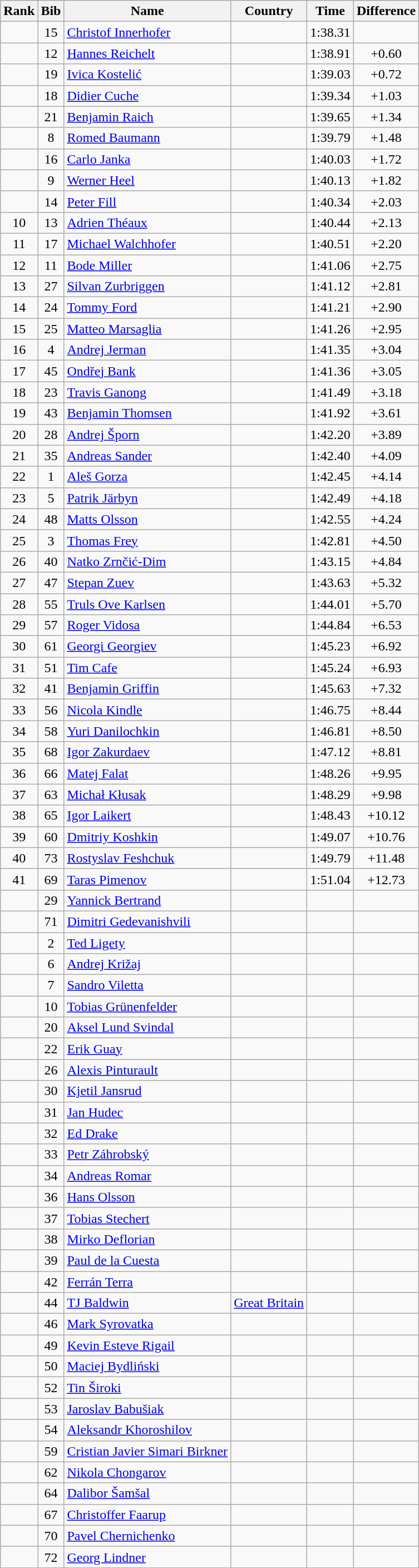<table class="wikitable sortable" style="text-align:center">
<tr>
<th>Rank</th>
<th>Bib</th>
<th>Name</th>
<th>Country</th>
<th>Time</th>
<th>Difference</th>
</tr>
<tr>
<td></td>
<td>15</td>
<td align=left><a href='#'>Christof Innerhofer</a></td>
<td align=left></td>
<td>1:38.31</td>
<td></td>
</tr>
<tr>
<td></td>
<td>12</td>
<td align=left><a href='#'>Hannes Reichelt</a></td>
<td align=left></td>
<td>1:38.91</td>
<td>+0.60</td>
</tr>
<tr>
<td></td>
<td>19</td>
<td align=left><a href='#'>Ivica Kostelić</a></td>
<td align=left></td>
<td>1:39.03</td>
<td>+0.72</td>
</tr>
<tr>
<td></td>
<td>18</td>
<td align=left><a href='#'>Didier Cuche</a></td>
<td align=left></td>
<td>1:39.34</td>
<td>+1.03</td>
</tr>
<tr>
<td></td>
<td>21</td>
<td align=left><a href='#'>Benjamin Raich</a></td>
<td align=left></td>
<td>1:39.65</td>
<td>+1.34</td>
</tr>
<tr>
<td></td>
<td>8</td>
<td align=left><a href='#'>Romed Baumann</a></td>
<td align=left></td>
<td>1:39.79</td>
<td>+1.48</td>
</tr>
<tr>
<td></td>
<td>16</td>
<td align=left><a href='#'>Carlo Janka</a></td>
<td align=left></td>
<td>1:40.03</td>
<td>+1.72</td>
</tr>
<tr>
<td></td>
<td>9</td>
<td align=left><a href='#'>Werner Heel</a></td>
<td align=left></td>
<td>1:40.13</td>
<td>+1.82</td>
</tr>
<tr>
<td></td>
<td>14</td>
<td align=left><a href='#'>Peter Fill</a></td>
<td align=left></td>
<td>1:40.34</td>
<td>+2.03</td>
</tr>
<tr>
<td>10</td>
<td>13</td>
<td align=left><a href='#'>Adrien Théaux</a></td>
<td align=left></td>
<td>1:40.44</td>
<td>+2.13</td>
</tr>
<tr>
<td>11</td>
<td>17</td>
<td align=left><a href='#'>Michael Walchhofer</a></td>
<td align=left></td>
<td>1:40.51</td>
<td>+2.20</td>
</tr>
<tr>
<td>12</td>
<td>11</td>
<td align=left><a href='#'>Bode Miller</a></td>
<td align=left></td>
<td>1:41.06</td>
<td>+2.75</td>
</tr>
<tr>
<td>13</td>
<td>27</td>
<td align=left><a href='#'>Silvan Zurbriggen</a></td>
<td align=left></td>
<td>1:41.12</td>
<td>+2.81</td>
</tr>
<tr>
<td>14</td>
<td>24</td>
<td align=left><a href='#'>Tommy Ford</a></td>
<td align=left></td>
<td>1:41.21</td>
<td>+2.90</td>
</tr>
<tr>
<td>15</td>
<td>25</td>
<td align=left><a href='#'>Matteo Marsaglia</a></td>
<td align=left></td>
<td>1:41.26</td>
<td>+2.95</td>
</tr>
<tr>
<td>16</td>
<td>4</td>
<td align=left><a href='#'>Andrej Jerman</a></td>
<td align=left></td>
<td>1:41.35</td>
<td>+3.04</td>
</tr>
<tr>
<td>17</td>
<td>45</td>
<td align=left><a href='#'>Ondřej Bank</a></td>
<td align=left></td>
<td>1:41.36</td>
<td>+3.05</td>
</tr>
<tr>
<td>18</td>
<td>23</td>
<td align=left><a href='#'>Travis Ganong</a></td>
<td align=left></td>
<td>1:41.49</td>
<td>+3.18</td>
</tr>
<tr>
<td>19</td>
<td>43</td>
<td align=left><a href='#'>Benjamin Thomsen</a></td>
<td align=left></td>
<td>1:41.92</td>
<td>+3.61</td>
</tr>
<tr>
<td>20</td>
<td>28</td>
<td align=left><a href='#'>Andrej Šporn</a></td>
<td align=left></td>
<td>1:42.20</td>
<td>+3.89</td>
</tr>
<tr>
<td>21</td>
<td>35</td>
<td align=left><a href='#'>Andreas Sander</a></td>
<td align=left></td>
<td>1:42.40</td>
<td>+4.09</td>
</tr>
<tr>
<td>22</td>
<td>1</td>
<td align=left><a href='#'>Aleš Gorza</a></td>
<td align=left></td>
<td>1:42.45</td>
<td>+4.14</td>
</tr>
<tr>
<td>23</td>
<td>5</td>
<td align=left><a href='#'>Patrik Järbyn</a></td>
<td align=left></td>
<td>1:42.49</td>
<td>+4.18</td>
</tr>
<tr>
<td>24</td>
<td>48</td>
<td align=left><a href='#'>Matts Olsson</a></td>
<td align=left></td>
<td>1:42.55</td>
<td>+4.24</td>
</tr>
<tr>
<td>25</td>
<td>3</td>
<td align=left><a href='#'>Thomas Frey</a></td>
<td align=left></td>
<td>1:42.81</td>
<td>+4.50</td>
</tr>
<tr>
<td>26</td>
<td>40</td>
<td align=left><a href='#'>Natko Zrnčić-Dim</a></td>
<td align=left></td>
<td>1:43.15</td>
<td>+4.84</td>
</tr>
<tr>
<td>27</td>
<td>47</td>
<td align=left><a href='#'>Stepan Zuev</a></td>
<td align=left></td>
<td>1:43.63</td>
<td>+5.32</td>
</tr>
<tr>
<td>28</td>
<td>55</td>
<td align=left><a href='#'>Truls Ove Karlsen</a></td>
<td align=left></td>
<td>1:44.01</td>
<td>+5.70</td>
</tr>
<tr>
<td>29</td>
<td>57</td>
<td align=left><a href='#'>Roger Vidosa</a></td>
<td align=left></td>
<td>1:44.84</td>
<td>+6.53</td>
</tr>
<tr>
<td>30</td>
<td>61</td>
<td align=left><a href='#'>Georgi Georgiev</a></td>
<td align=left></td>
<td>1:45.23</td>
<td>+6.92</td>
</tr>
<tr>
<td>31</td>
<td>51</td>
<td align=left><a href='#'>Tim Cafe</a></td>
<td align=left></td>
<td>1:45.24</td>
<td>+6.93</td>
</tr>
<tr>
<td>32</td>
<td>41</td>
<td align=left><a href='#'>Benjamin Griffin</a></td>
<td align=left></td>
<td>1:45.63</td>
<td>+7.32</td>
</tr>
<tr>
<td>33</td>
<td>56</td>
<td align=left><a href='#'>Nicola Kindle</a></td>
<td align=left></td>
<td>1:46.75</td>
<td>+8.44</td>
</tr>
<tr>
<td>34</td>
<td>58</td>
<td align=left><a href='#'>Yuri Danilochkin</a></td>
<td align=left></td>
<td>1:46.81</td>
<td>+8.50</td>
</tr>
<tr>
<td>35</td>
<td>68</td>
<td align=left><a href='#'>Igor Zakurdaev</a></td>
<td align=left></td>
<td>1:47.12</td>
<td>+8.81</td>
</tr>
<tr>
<td>36</td>
<td>66</td>
<td align=left><a href='#'>Matej Falat</a></td>
<td align=left></td>
<td>1:48.26</td>
<td>+9.95</td>
</tr>
<tr>
<td>37</td>
<td>63</td>
<td align=left><a href='#'>Michał Kłusak</a></td>
<td align=left></td>
<td>1:48.29</td>
<td>+9.98</td>
</tr>
<tr>
<td>38</td>
<td>65</td>
<td align=left><a href='#'>Igor Laikert</a></td>
<td align=left></td>
<td>1:48.43</td>
<td>+10.12</td>
</tr>
<tr>
<td>39</td>
<td>60</td>
<td align=left><a href='#'>Dmitriy Koshkin</a></td>
<td align=left></td>
<td>1:49.07</td>
<td>+10.76</td>
</tr>
<tr>
<td>40</td>
<td>73</td>
<td align=left><a href='#'>Rostyslav Feshchuk</a></td>
<td align=left></td>
<td>1:49.79</td>
<td>+11.48</td>
</tr>
<tr>
<td>41</td>
<td>69</td>
<td align=left><a href='#'>Taras Pimenov</a></td>
<td align=left></td>
<td>1:51.04</td>
<td>+12.73</td>
</tr>
<tr>
<td></td>
<td>29</td>
<td align=left><a href='#'>Yannick Bertrand</a></td>
<td align=left></td>
<td></td>
<td></td>
</tr>
<tr>
<td></td>
<td>71</td>
<td align=left><a href='#'>Dimitri Gedevanishvili</a></td>
<td align=left></td>
<td></td>
<td></td>
</tr>
<tr>
<td></td>
<td>2</td>
<td align=left><a href='#'>Ted Ligety</a></td>
<td align=left></td>
<td></td>
<td></td>
</tr>
<tr>
<td></td>
<td>6</td>
<td align=left><a href='#'>Andrej Križaj</a></td>
<td align=left></td>
<td></td>
<td></td>
</tr>
<tr>
<td></td>
<td>7</td>
<td align=left><a href='#'>Sandro Viletta</a></td>
<td align=left></td>
<td></td>
<td></td>
</tr>
<tr>
<td></td>
<td>10</td>
<td align=left><a href='#'>Tobias Grünenfelder</a></td>
<td align=left></td>
<td></td>
<td></td>
</tr>
<tr>
<td></td>
<td>20</td>
<td align=left><a href='#'>Aksel Lund Svindal</a></td>
<td align=left></td>
<td></td>
<td></td>
</tr>
<tr>
<td></td>
<td>22</td>
<td align=left><a href='#'>Erik Guay</a></td>
<td align=left></td>
<td></td>
<td></td>
</tr>
<tr>
<td></td>
<td>26</td>
<td align=left><a href='#'>Alexis Pinturault</a></td>
<td align=left></td>
<td></td>
<td></td>
</tr>
<tr>
<td></td>
<td>30</td>
<td align=left><a href='#'>Kjetil Jansrud</a></td>
<td align=left></td>
<td></td>
<td></td>
</tr>
<tr>
<td></td>
<td>31</td>
<td align=left><a href='#'>Jan Hudec</a></td>
<td align=left></td>
<td></td>
<td></td>
</tr>
<tr>
<td></td>
<td>32</td>
<td align=left><a href='#'>Ed Drake</a></td>
<td align=left></td>
<td></td>
<td></td>
</tr>
<tr>
<td></td>
<td>33</td>
<td align=left><a href='#'>Petr Záhrobský</a></td>
<td align=left></td>
<td></td>
<td></td>
</tr>
<tr>
<td></td>
<td>34</td>
<td align=left><a href='#'>Andreas Romar</a></td>
<td align=left></td>
<td></td>
<td></td>
</tr>
<tr>
<td></td>
<td>36</td>
<td align=left><a href='#'>Hans Olsson</a></td>
<td align=left></td>
<td></td>
<td></td>
</tr>
<tr>
<td></td>
<td>37</td>
<td align=left><a href='#'>Tobias Stechert</a></td>
<td align=left></td>
<td></td>
<td></td>
</tr>
<tr>
<td></td>
<td>38</td>
<td align=left><a href='#'>Mirko Deflorian</a></td>
<td align=left></td>
<td></td>
<td></td>
</tr>
<tr>
<td></td>
<td>39</td>
<td align=left><a href='#'>Paul de la Cuesta</a></td>
<td align=left></td>
<td></td>
<td></td>
</tr>
<tr>
<td></td>
<td>42</td>
<td align=left><a href='#'>Ferrán Terra</a></td>
<td align=left></td>
<td></td>
<td></td>
</tr>
<tr>
<td></td>
<td>44</td>
<td align=left><a href='#'>TJ Baldwin</a></td>
<td align=left> <a href='#'>Great Britain</a></td>
<td></td>
<td></td>
</tr>
<tr>
<td></td>
<td>46</td>
<td align=left><a href='#'>Mark Syrovatka</a></td>
<td align=left></td>
<td></td>
<td></td>
</tr>
<tr>
<td></td>
<td>49</td>
<td align=left><a href='#'>Kevin Esteve Rigail</a></td>
<td align=left></td>
<td></td>
<td></td>
</tr>
<tr>
<td></td>
<td>50</td>
<td align=left><a href='#'>Maciej Bydliński</a></td>
<td align=left></td>
<td></td>
<td></td>
</tr>
<tr>
<td></td>
<td>52</td>
<td align=left><a href='#'>Tin Široki</a></td>
<td align=left></td>
<td></td>
<td></td>
</tr>
<tr>
<td></td>
<td>53</td>
<td align=left><a href='#'>Jaroslav Babušiak</a></td>
<td align=left></td>
<td></td>
<td></td>
</tr>
<tr>
<td></td>
<td>54</td>
<td align=left><a href='#'>Aleksandr Khoroshilov</a></td>
<td align=left></td>
<td></td>
<td></td>
</tr>
<tr>
<td></td>
<td>59</td>
<td align=left><a href='#'>Cristian Javier Simari Birkner</a></td>
<td align=left></td>
<td></td>
<td></td>
</tr>
<tr>
<td></td>
<td>62</td>
<td align=left><a href='#'>Nikola Chongarov</a></td>
<td align=left></td>
<td></td>
<td></td>
</tr>
<tr>
<td></td>
<td>64</td>
<td align=left><a href='#'>Dalibor Šamšal</a></td>
<td align=left></td>
<td></td>
<td></td>
</tr>
<tr>
<td></td>
<td>67</td>
<td align=left><a href='#'>Christoffer Faarup</a></td>
<td align=left></td>
<td></td>
<td></td>
</tr>
<tr>
<td></td>
<td>70</td>
<td align=left><a href='#'>Pavel Chernichenko</a></td>
<td align=left></td>
<td></td>
<td></td>
</tr>
<tr>
<td></td>
<td>72</td>
<td align=left><a href='#'>Georg Lindner</a></td>
<td align=left></td>
<td></td>
<td></td>
</tr>
</table>
